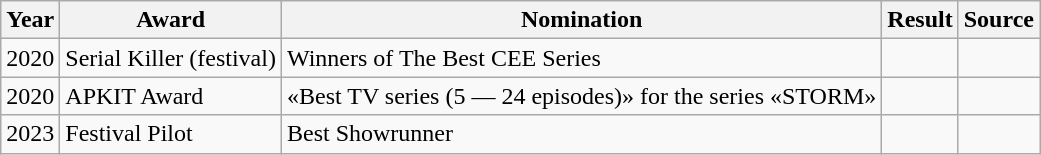<table class="wikitable">
<tr>
<th scope="col">Year</th>
<th scope="col">Award</th>
<th>Nomination</th>
<th scope="col">Result</th>
<th scope="col">Source</th>
</tr>
<tr>
<td rowspan="1">2020</td>
<td>Serial Killer (festival)</td>
<td>Winners of The Best CEE Series</td>
<td></td>
<td></td>
</tr>
<tr>
<td rowspan="1">2020</td>
<td>APKIT Award</td>
<td>«Best TV series (5 — 24 episodes)» for the series «STORM»</td>
<td></td>
<td></td>
</tr>
<tr>
<td rowspan="1">2023</td>
<td>Festival Pilot</td>
<td>Best Showrunner</td>
<td></td>
<td></td>
</tr>
</table>
